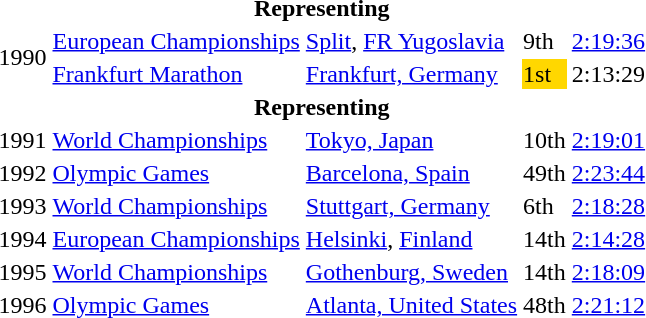<table>
<tr>
<th colspan="5">Representing </th>
</tr>
<tr>
<td rowspan=2>1990</td>
<td><a href='#'>European Championships</a></td>
<td><a href='#'>Split</a>, <a href='#'>FR Yugoslavia</a></td>
<td>9th</td>
<td><a href='#'>2:19:36</a></td>
</tr>
<tr>
<td><a href='#'>Frankfurt Marathon</a></td>
<td><a href='#'>Frankfurt, Germany</a></td>
<td bgcolor="gold">1st</td>
<td>2:13:29</td>
</tr>
<tr>
<th colspan="5">Representing </th>
</tr>
<tr>
<td>1991</td>
<td><a href='#'>World Championships</a></td>
<td><a href='#'>Tokyo, Japan</a></td>
<td>10th</td>
<td><a href='#'>2:19:01</a></td>
</tr>
<tr>
<td>1992</td>
<td><a href='#'>Olympic Games</a></td>
<td><a href='#'>Barcelona, Spain</a></td>
<td>49th</td>
<td><a href='#'>2:23:44</a></td>
</tr>
<tr>
<td>1993</td>
<td><a href='#'>World Championships</a></td>
<td><a href='#'>Stuttgart, Germany</a></td>
<td>6th</td>
<td><a href='#'>2:18:28</a></td>
</tr>
<tr>
<td>1994</td>
<td><a href='#'>European Championships</a></td>
<td><a href='#'>Helsinki</a>, <a href='#'>Finland</a></td>
<td>14th</td>
<td><a href='#'>2:14:28</a></td>
</tr>
<tr>
<td>1995</td>
<td><a href='#'>World Championships</a></td>
<td><a href='#'>Gothenburg, Sweden</a></td>
<td>14th</td>
<td><a href='#'>2:18:09</a></td>
</tr>
<tr>
<td>1996</td>
<td><a href='#'>Olympic Games</a></td>
<td><a href='#'>Atlanta, United States</a></td>
<td>48th</td>
<td><a href='#'>2:21:12</a></td>
</tr>
</table>
